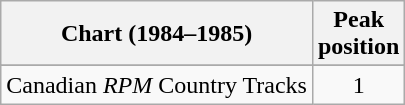<table class="wikitable sortable">
<tr>
<th align="left">Chart (1984–1985)</th>
<th align="center">Peak<br>position</th>
</tr>
<tr>
</tr>
<tr>
<td align="left">Canadian <em>RPM</em> Country Tracks</td>
<td align="center">1</td>
</tr>
</table>
